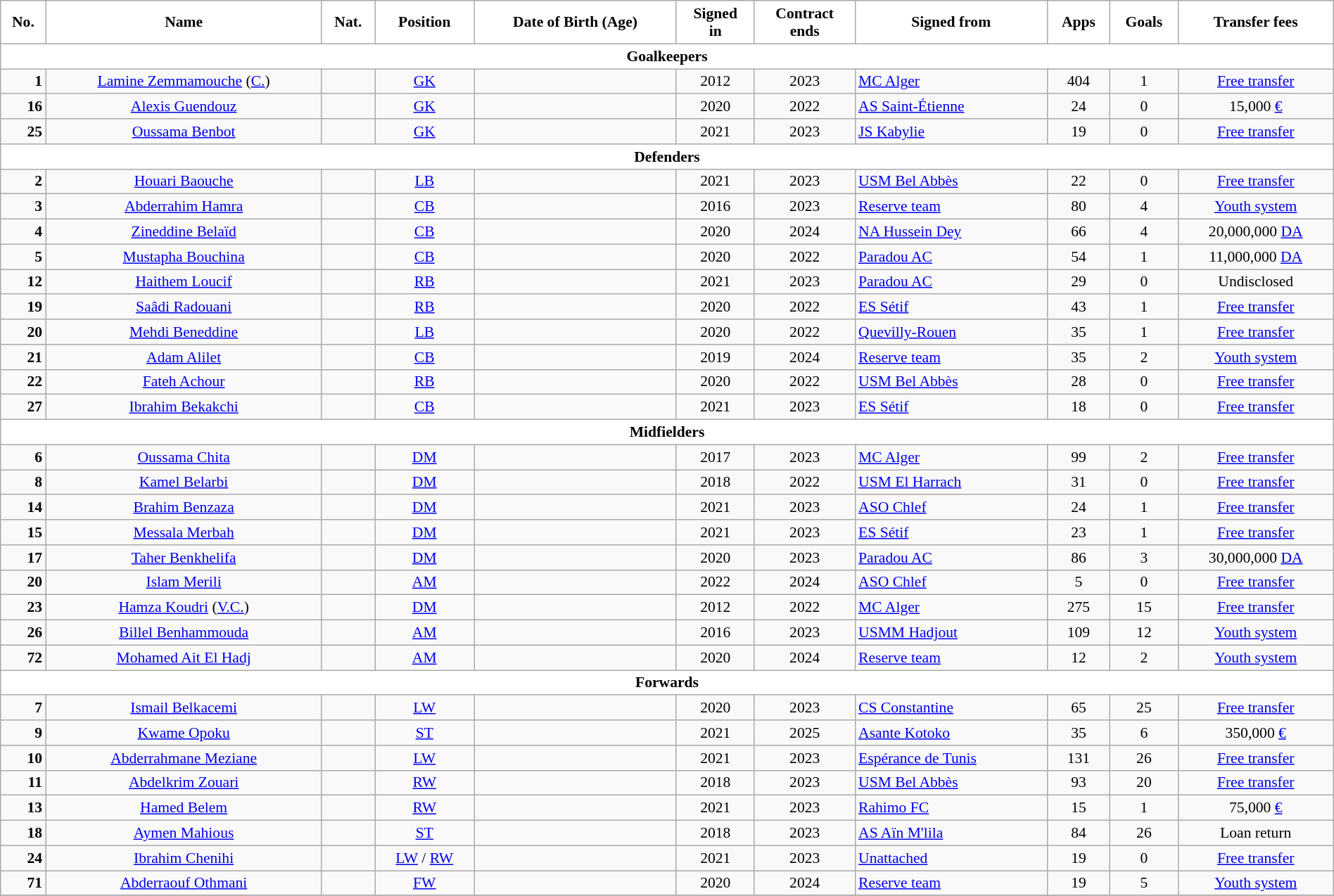<table class="wikitable" style="text-align:center; font-size:90%; width:100%">
<tr>
<th style="background:white; color:black; text-align:center;">No.</th>
<th style="background:white; color:black; text-align:center;">Name</th>
<th style="background:white; color:black; text-align:center;">Nat.</th>
<th style="background:white; color:black; text-align:center;">Position</th>
<th style="background:white; color:black; text-align:center;">Date of Birth (Age)</th>
<th style="background:white; color:black; text-align:center;">Signed<br>in</th>
<th style="background:white; color:black; text-align:center;">Contract<br>ends</th>
<th style="background:white; color:black; text-align:center;">Signed from</th>
<th style="background:white; color:black; text-align:center;">Apps</th>
<th style="background:white; color:black; text-align:center;">Goals</th>
<th style="background:white; color:black; text-align:center;">Transfer fees</th>
</tr>
<tr>
<th colspan="12" style="background:white; color:black; text-align:center">Goalkeepers</th>
</tr>
<tr>
<td style="text-align:right"><strong>1</strong></td>
<td><a href='#'>Lamine Zemmamouche</a> (<a href='#'>C.</a>)</td>
<td></td>
<td><a href='#'>GK</a></td>
<td></td>
<td>2012</td>
<td>2023</td>
<td style="text-align:left"> <a href='#'>MC Alger</a></td>
<td>404</td>
<td>1</td>
<td><a href='#'>Free transfer</a></td>
</tr>
<tr>
<td style="text-align:right"><strong>16</strong></td>
<td><a href='#'>Alexis Guendouz</a></td>
<td></td>
<td><a href='#'>GK</a></td>
<td></td>
<td>2020</td>
<td>2022</td>
<td style="text-align:left"> <a href='#'>AS Saint-Étienne</a></td>
<td>24</td>
<td>0</td>
<td>15,000 <a href='#'>€</a></td>
</tr>
<tr>
<td style="text-align:right"><strong>25</strong></td>
<td><a href='#'>Oussama Benbot</a></td>
<td></td>
<td><a href='#'>GK</a></td>
<td></td>
<td>2021</td>
<td>2023</td>
<td style="text-align:left"> <a href='#'>JS Kabylie</a></td>
<td>19</td>
<td>0</td>
<td><a href='#'>Free transfer</a></td>
</tr>
<tr>
<th colspan="12" style="background:white; color:black; text-align:center">Defenders</th>
</tr>
<tr>
<td style="text-align:right"><strong>2</strong></td>
<td><a href='#'>Houari Baouche</a></td>
<td></td>
<td><a href='#'>LB</a></td>
<td></td>
<td>2021</td>
<td>2023</td>
<td style="text-align:left"> <a href='#'>USM Bel Abbès</a></td>
<td>22</td>
<td>0</td>
<td><a href='#'>Free transfer</a></td>
</tr>
<tr>
<td style="text-align:right"><strong>3</strong></td>
<td><a href='#'>Abderrahim Hamra</a></td>
<td></td>
<td><a href='#'>CB</a></td>
<td></td>
<td>2016</td>
<td>2023</td>
<td style="text-align:left"> <a href='#'>Reserve team</a></td>
<td>80</td>
<td>4</td>
<td><a href='#'>Youth system</a></td>
</tr>
<tr>
<td style="text-align:right"><strong>4</strong></td>
<td><a href='#'>Zineddine Belaïd</a></td>
<td></td>
<td><a href='#'>CB</a></td>
<td></td>
<td>2020</td>
<td>2024</td>
<td style="text-align:left"> <a href='#'>NA Hussein Dey</a></td>
<td>66</td>
<td>4</td>
<td>20,000,000 <a href='#'>DA</a></td>
</tr>
<tr>
<td style="text-align:right"><strong>5</strong></td>
<td><a href='#'>Mustapha Bouchina</a></td>
<td></td>
<td><a href='#'>CB</a></td>
<td></td>
<td>2020</td>
<td>2022</td>
<td style="text-align:left"> <a href='#'>Paradou AC</a></td>
<td>54</td>
<td>1</td>
<td>11,000,000 <a href='#'>DA</a></td>
</tr>
<tr>
<td style="text-align:right"><strong>12</strong></td>
<td><a href='#'>Haithem Loucif</a></td>
<td></td>
<td><a href='#'>RB</a></td>
<td></td>
<td>2021</td>
<td>2023</td>
<td style="text-align:left"> <a href='#'>Paradou AC</a></td>
<td>29</td>
<td>0</td>
<td>Undisclosed</td>
</tr>
<tr>
<td style="text-align:right"><strong>19</strong></td>
<td><a href='#'>Saâdi Radouani</a></td>
<td></td>
<td><a href='#'>RB</a></td>
<td></td>
<td>2020</td>
<td>2022</td>
<td style="text-align:left"> <a href='#'>ES Sétif</a></td>
<td>43</td>
<td>1</td>
<td><a href='#'>Free transfer</a></td>
</tr>
<tr>
<td style="text-align:right"><strong>20</strong></td>
<td><a href='#'>Mehdi Beneddine</a></td>
<td></td>
<td><a href='#'>LB</a></td>
<td></td>
<td>2020</td>
<td>2022</td>
<td style="text-align:left"> <a href='#'>Quevilly-Rouen</a></td>
<td>35</td>
<td>1</td>
<td><a href='#'>Free transfer</a></td>
</tr>
<tr>
<td style="text-align:right"><strong>21</strong></td>
<td><a href='#'>Adam Alilet</a></td>
<td></td>
<td><a href='#'>CB</a></td>
<td></td>
<td>2019</td>
<td>2024</td>
<td style="text-align:left"> <a href='#'>Reserve team</a></td>
<td>35</td>
<td>2</td>
<td><a href='#'>Youth system</a></td>
</tr>
<tr>
<td style="text-align:right"><strong>22</strong></td>
<td><a href='#'>Fateh Achour</a></td>
<td></td>
<td><a href='#'>RB</a></td>
<td></td>
<td>2020</td>
<td>2022</td>
<td style="text-align:left"> <a href='#'>USM Bel Abbès</a></td>
<td>28</td>
<td>0</td>
<td><a href='#'>Free transfer</a></td>
</tr>
<tr>
<td style="text-align:right"><strong>27</strong></td>
<td><a href='#'>Ibrahim Bekakchi</a></td>
<td></td>
<td><a href='#'>CB</a></td>
<td></td>
<td>2021</td>
<td>2023</td>
<td style="text-align:left"> <a href='#'>ES Sétif</a></td>
<td>18</td>
<td>0</td>
<td><a href='#'>Free transfer</a></td>
</tr>
<tr>
<th colspan="12" style="background:white; color:black; text-align:center">Midfielders</th>
</tr>
<tr>
<td style="text-align:right"><strong>6</strong></td>
<td><a href='#'>Oussama Chita</a></td>
<td></td>
<td><a href='#'>DM</a></td>
<td></td>
<td>2017</td>
<td>2023</td>
<td style="text-align:left"> <a href='#'>MC Alger</a></td>
<td>99</td>
<td>2</td>
<td><a href='#'>Free transfer</a></td>
</tr>
<tr>
<td style="text-align:right"><strong>8</strong></td>
<td><a href='#'>Kamel Belarbi</a></td>
<td></td>
<td><a href='#'>DM</a></td>
<td></td>
<td>2018</td>
<td>2022</td>
<td style="text-align:left"> <a href='#'>USM El Harrach</a></td>
<td>31</td>
<td>0</td>
<td><a href='#'>Free transfer</a></td>
</tr>
<tr>
<td style="text-align:right"><strong>14</strong></td>
<td><a href='#'>Brahim Benzaza</a></td>
<td></td>
<td><a href='#'>DM</a></td>
<td></td>
<td>2021</td>
<td>2023</td>
<td style="text-align:left"> <a href='#'>ASO Chlef</a></td>
<td>24</td>
<td>1</td>
<td><a href='#'>Free transfer</a></td>
</tr>
<tr>
<td style="text-align:right"><strong>15</strong></td>
<td><a href='#'>Messala Merbah</a></td>
<td></td>
<td><a href='#'>DM</a></td>
<td></td>
<td>2021</td>
<td>2023</td>
<td style="text-align:left"> <a href='#'>ES Sétif</a></td>
<td>23</td>
<td>1</td>
<td><a href='#'>Free transfer</a></td>
</tr>
<tr>
<td style="text-align:right"><strong>17</strong></td>
<td><a href='#'>Taher Benkhelifa</a></td>
<td></td>
<td><a href='#'>DM</a></td>
<td></td>
<td>2020</td>
<td>2023</td>
<td style="text-align:left"> <a href='#'>Paradou AC</a></td>
<td>86</td>
<td>3</td>
<td>30,000,000 <a href='#'>DA</a></td>
</tr>
<tr>
<td style="text-align:right"><strong>20</strong></td>
<td><a href='#'>Islam Merili</a></td>
<td></td>
<td><a href='#'>AM</a></td>
<td></td>
<td>2022</td>
<td>2024</td>
<td style="text-align:left"> <a href='#'>ASO Chlef</a></td>
<td>5</td>
<td>0</td>
<td><a href='#'>Free transfer</a></td>
</tr>
<tr>
<td style="text-align:right"><strong>23</strong></td>
<td><a href='#'>Hamza Koudri</a> (<a href='#'>V.C.</a>)</td>
<td></td>
<td><a href='#'>DM</a></td>
<td></td>
<td>2012</td>
<td>2022</td>
<td style="text-align:left"> <a href='#'>MC Alger</a></td>
<td>275</td>
<td>15</td>
<td><a href='#'>Free transfer</a></td>
</tr>
<tr>
<td style="text-align:right"><strong>26</strong></td>
<td><a href='#'>Billel Benhammouda</a></td>
<td></td>
<td><a href='#'>AM</a></td>
<td></td>
<td>2016</td>
<td>2023</td>
<td style="text-align:left"> <a href='#'>USMM Hadjout</a></td>
<td>109</td>
<td>12</td>
<td><a href='#'>Youth system</a></td>
</tr>
<tr>
<td style="text-align:right"><strong>72</strong></td>
<td><a href='#'>Mohamed Ait El Hadj</a></td>
<td></td>
<td><a href='#'>AM</a></td>
<td></td>
<td>2020</td>
<td>2024</td>
<td style="text-align:left"> <a href='#'>Reserve team</a></td>
<td>12</td>
<td>2</td>
<td><a href='#'>Youth system</a></td>
</tr>
<tr>
<th colspan="12" style="background:white; color:black; text-align:center">Forwards</th>
</tr>
<tr>
<td style="text-align:right"><strong>7</strong></td>
<td><a href='#'>Ismail Belkacemi</a></td>
<td></td>
<td><a href='#'>LW</a></td>
<td></td>
<td>2020</td>
<td>2023</td>
<td style="text-align:left"> <a href='#'>CS Constantine</a></td>
<td>65</td>
<td>25</td>
<td><a href='#'>Free transfer</a></td>
</tr>
<tr>
<td style="text-align:right"><strong>9</strong></td>
<td><a href='#'>Kwame Opoku</a></td>
<td></td>
<td><a href='#'>ST</a></td>
<td></td>
<td>2021</td>
<td>2025</td>
<td style="text-align:left"> <a href='#'>Asante Kotoko</a></td>
<td>35</td>
<td>6</td>
<td>350,000 <a href='#'>€</a></td>
</tr>
<tr>
<td style="text-align:right"><strong>10</strong></td>
<td><a href='#'>Abderrahmane Meziane</a></td>
<td></td>
<td><a href='#'>LW</a></td>
<td></td>
<td>2021</td>
<td>2023</td>
<td style="text-align:left"> <a href='#'>Espérance de Tunis</a></td>
<td>131</td>
<td>26</td>
<td><a href='#'>Free transfer</a></td>
</tr>
<tr>
<td style="text-align:right"><strong>11</strong></td>
<td><a href='#'>Abdelkrim Zouari</a></td>
<td></td>
<td><a href='#'>RW</a></td>
<td></td>
<td>2018</td>
<td>2023</td>
<td style="text-align:left"> <a href='#'>USM Bel Abbès</a></td>
<td>93</td>
<td>20</td>
<td><a href='#'>Free transfer</a></td>
</tr>
<tr>
<td style="text-align:right"><strong>13</strong></td>
<td><a href='#'>Hamed Belem</a></td>
<td></td>
<td><a href='#'>RW</a></td>
<td></td>
<td>2021</td>
<td>2023</td>
<td style="text-align:left"> <a href='#'>Rahimo FC</a></td>
<td>15</td>
<td>1</td>
<td>75,000 <a href='#'>€</a></td>
</tr>
<tr>
<td style="text-align:right"><strong>18</strong></td>
<td><a href='#'>Aymen Mahious</a></td>
<td></td>
<td><a href='#'>ST</a></td>
<td></td>
<td>2018</td>
<td>2023</td>
<td style="text-align:left"> <a href='#'>AS Aïn M'lila</a></td>
<td>84</td>
<td>26</td>
<td>Loan return</td>
</tr>
<tr>
<td style="text-align:right"><strong>24</strong></td>
<td><a href='#'>Ibrahim Chenihi</a></td>
<td></td>
<td><a href='#'>LW</a> / <a href='#'>RW</a></td>
<td></td>
<td>2021</td>
<td>2023</td>
<td style="text-align:left"><a href='#'>Unattached</a></td>
<td>19</td>
<td>0</td>
<td><a href='#'>Free transfer</a></td>
</tr>
<tr>
<td style="text-align:right"><strong>71</strong></td>
<td><a href='#'>Abderraouf Othmani</a></td>
<td></td>
<td><a href='#'>FW</a></td>
<td></td>
<td>2020</td>
<td>2024</td>
<td style="text-align:left"> <a href='#'>Reserve team</a></td>
<td>19</td>
<td>5</td>
<td><a href='#'>Youth system</a></td>
</tr>
<tr>
</tr>
</table>
